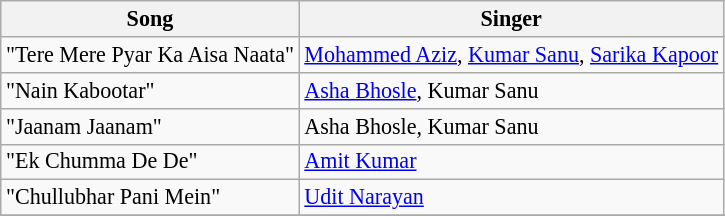<table class="wikitable" style="font-size:92%;">
<tr>
<th>Song</th>
<th>Singer</th>
</tr>
<tr>
<td>"Tere Mere Pyar Ka Aisa Naata"</td>
<td><a href='#'>Mohammed Aziz</a>, <a href='#'>Kumar Sanu</a>, <a href='#'>Sarika Kapoor</a></td>
</tr>
<tr>
<td>"Nain Kabootar"</td>
<td><a href='#'>Asha Bhosle</a>, Kumar Sanu</td>
</tr>
<tr>
<td>"Jaanam Jaanam"</td>
<td>Asha Bhosle, Kumar Sanu</td>
</tr>
<tr>
<td>"Ek Chumma De De"</td>
<td><a href='#'>Amit Kumar</a></td>
</tr>
<tr>
<td>"Chullubhar Pani Mein"</td>
<td><a href='#'>Udit Narayan</a></td>
</tr>
<tr>
</tr>
</table>
